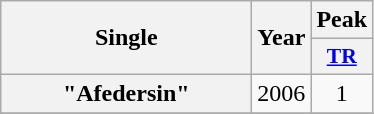<table class="wikitable plainrowheaders" style="text-align:center;">
<tr>
<th scope="col" rowspan="2" style="width:10em;">Single</th>
<th scope="col" rowspan="2">Year</th>
<th scope="col">Peak</th>
</tr>
<tr>
<th scope="col" style="width:1em;font-size:90%;"><a href='#'>TR</a><br></th>
</tr>
<tr>
<th scope="row">"Afedersin"</th>
<td rowspan="1">2006</td>
<td>1</td>
</tr>
<tr>
</tr>
</table>
